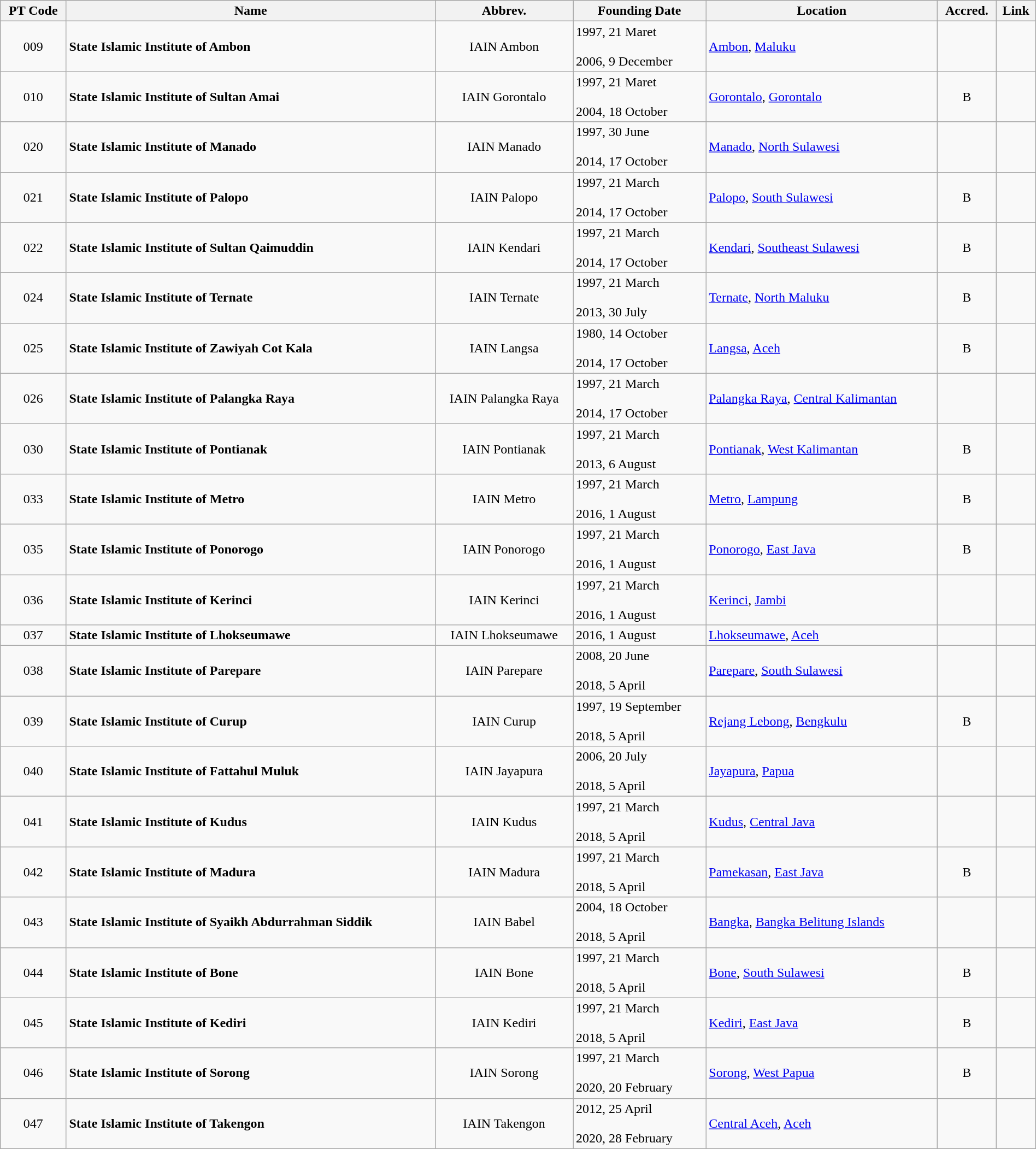<table class="wikitable sortable" style="width:100%;">
<tr>
<th>PT Code<br></th>
<th>Name</th>
<th>Abbrev.</th>
<th>Founding Date</th>
<th>Location</th>
<th>Accred.</th>
<th class="unsortable">Link</th>
</tr>
<tr>
<td style="text-align:center;">009</td>
<td><strong>State Islamic Institute of Ambon</strong><br></td>
<td style="text-align:center;">IAIN Ambon</td>
<td>1997, 21 Maret<br><br>2006, 9 December<br></td>
<td><a href='#'>Ambon</a>, <a href='#'>Maluku</a></td>
<td style="text-align:center;"></td>
<td style="text-align:center;"></td>
</tr>
<tr>
<td style="text-align:center;">010</td>
<td><strong>State Islamic Institute of Sultan Amai</strong><br></td>
<td style="text-align:center;">IAIN Gorontalo</td>
<td>1997, 21 Maret<br><br>2004, 18 October<br></td>
<td><a href='#'>Gorontalo</a>, <a href='#'>Gorontalo</a></td>
<td style="text-align:center;">B</td>
<td style="text-align:center;"></td>
</tr>
<tr>
<td style="text-align:center;">020</td>
<td><strong>State Islamic Institute of Manado</strong><br></td>
<td style="text-align:center;">IAIN Manado</td>
<td>1997, 30 June<br><br>2014, 17 October<br></td>
<td><a href='#'>Manado</a>, <a href='#'>North Sulawesi</a></td>
<td style="text-align:center;"></td>
<td style="text-align:center;"></td>
</tr>
<tr>
<td style="text-align:center;">021</td>
<td><strong>State Islamic Institute of Palopo</strong><br></td>
<td style="text-align:center;">IAIN Palopo</td>
<td>1997, 21 March<br><br>2014, 17 October<br></td>
<td><a href='#'>Palopo</a>, <a href='#'>South Sulawesi</a></td>
<td style="text-align:center;">B</td>
<td style="text-align:center;"></td>
</tr>
<tr>
<td style="text-align:center;">022</td>
<td><strong>State Islamic Institute of Sultan Qaimuddin</strong><br></td>
<td style="text-align:center;">IAIN Kendari</td>
<td>1997, 21 March<br><br>2014, 17 October<br></td>
<td><a href='#'>Kendari</a>, <a href='#'>Southeast Sulawesi</a></td>
<td style="text-align:center;">B</td>
<td style="text-align:center;"></td>
</tr>
<tr>
<td style="text-align:center;">024</td>
<td><strong>State Islamic Institute of Ternate</strong><br></td>
<td style="text-align:center;">IAIN Ternate</td>
<td>1997, 21 March<br><br>2013, 30 July<br></td>
<td><a href='#'>Ternate</a>, <a href='#'>North Maluku</a></td>
<td style="text-align:center;">B</td>
<td style="text-align:center;"></td>
</tr>
<tr>
<td style="text-align:center;">025</td>
<td><strong>State Islamic Institute of Zawiyah Cot Kala</strong><br></td>
<td style="text-align:center;">IAIN Langsa</td>
<td>1980, 14 October<br><br>2014, 17 October<br></td>
<td><a href='#'>Langsa</a>, <a href='#'>Aceh</a></td>
<td style="text-align:center;">B</td>
<td style="text-align:center;"></td>
</tr>
<tr>
<td style="text-align:center;">026</td>
<td><strong>State Islamic Institute of Palangka Raya</strong><br></td>
<td style="text-align:center;">IAIN Palangka Raya</td>
<td>1997, 21 March<br><br>2014, 17 October<br></td>
<td><a href='#'>Palangka Raya</a>, <a href='#'>Central Kalimantan</a></td>
<td style="text-align:center;"></td>
<td style="text-align:center;"></td>
</tr>
<tr>
<td style="text-align:center;">030</td>
<td><strong>State Islamic Institute of Pontianak</strong><br></td>
<td style="text-align:center;">IAIN Pontianak</td>
<td>1997, 21 March<br><br>2013, 6 August<br></td>
<td><a href='#'>Pontianak</a>, <a href='#'>West Kalimantan</a></td>
<td style="text-align:center;">B</td>
<td style="text-align:center;"></td>
</tr>
<tr>
<td style="text-align:center;">033</td>
<td><strong>State Islamic Institute of Metro</strong><br></td>
<td style="text-align:center;">IAIN Metro</td>
<td>1997, 21 March<br><br>2016, 1 August<br></td>
<td><a href='#'>Metro</a>, <a href='#'>Lampung</a></td>
<td style="text-align:center;">B</td>
<td style="text-align:center;"></td>
</tr>
<tr>
<td style="text-align:center;">035</td>
<td><strong>State Islamic Institute of Ponorogo</strong><br></td>
<td style="text-align:center;">IAIN Ponorogo</td>
<td>1997, 21 March<br><br>2016, 1 August<br></td>
<td><a href='#'>Ponorogo</a>, <a href='#'>East Java</a></td>
<td style="text-align:center;">B</td>
<td style="text-align:center;"></td>
</tr>
<tr>
<td style="text-align:center;">036</td>
<td><strong>State Islamic Institute of Kerinci</strong><br></td>
<td style="text-align:center;">IAIN Kerinci</td>
<td>1997, 21 March<br><br>2016, 1 August<br></td>
<td><a href='#'>Kerinci</a>, <a href='#'>Jambi</a></td>
<td style="text-align:center;"></td>
<td style="text-align:center;"></td>
</tr>
<tr>
<td style="text-align:center;">037</td>
<td><strong>State Islamic Institute of Lhokseumawe</strong><br></td>
<td style="text-align:center;">IAIN Lhokseumawe</td>
<td>2016, 1 August</td>
<td><a href='#'>Lhokseumawe</a>, <a href='#'>Aceh</a></td>
<td style="text-align:center;"></td>
<td style="text-align:center;"></td>
</tr>
<tr>
<td style="text-align:center;">038</td>
<td><strong>State Islamic Institute of Parepare</strong><br></td>
<td style="text-align:center;">IAIN Parepare</td>
<td>2008, 20 June<br><br>2018, 5 April<br></td>
<td><a href='#'>Parepare</a>, <a href='#'>South Sulawesi</a></td>
<td style="text-align:center;"></td>
<td style="text-align:center;"></td>
</tr>
<tr>
<td style="text-align:center;">039</td>
<td><strong>State Islamic Institute of Curup</strong><br></td>
<td style="text-align:center;">IAIN Curup</td>
<td>1997, 19 September<br><br>2018, 5 April<br></td>
<td><a href='#'>Rejang Lebong</a>, <a href='#'>Bengkulu</a></td>
<td style="text-align:center;">B</td>
<td style="text-align:center;"></td>
</tr>
<tr>
<td style="text-align:center;">040</td>
<td><strong>State Islamic Institute of Fattahul Muluk</strong><br></td>
<td style="text-align:center;">IAIN Jayapura</td>
<td>2006, 20 July<br><br>2018, 5 April<br></td>
<td><a href='#'>Jayapura</a>, <a href='#'>Papua</a></td>
<td style="text-align:center;"></td>
<td style="text-align:center;"></td>
</tr>
<tr>
<td style="text-align:center;">041</td>
<td><strong>State Islamic Institute of Kudus</strong><br></td>
<td style="text-align:center;">IAIN Kudus</td>
<td>1997, 21 March<br><br>2018, 5 April<br></td>
<td><a href='#'>Kudus</a>, <a href='#'>Central Java</a></td>
<td style="text-align:center;"></td>
<td style="text-align:center;"></td>
</tr>
<tr>
<td style="text-align:center;">042</td>
<td><strong>State Islamic Institute of Madura</strong><br></td>
<td style="text-align:center;">IAIN Madura</td>
<td>1997, 21 March<br><br>2018, 5 April<br></td>
<td><a href='#'>Pamekasan</a>, <a href='#'>East Java</a></td>
<td style="text-align:center;">B</td>
<td style="text-align:center;"></td>
</tr>
<tr>
<td style="text-align:center;">043</td>
<td><strong>State Islamic Institute of Syaikh Abdurrahman Siddik</strong><br></td>
<td style="text-align:center;">IAIN Babel</td>
<td>2004, 18 October<br><br>2018, 5 April<br></td>
<td><a href='#'>Bangka</a>, <a href='#'>Bangka Belitung Islands</a></td>
<td style="text-align:center;"></td>
<td style="text-align:center;"></td>
</tr>
<tr>
<td style="text-align:center;">044</td>
<td><strong>State Islamic Institute of Bone</strong><br></td>
<td style="text-align:center;">IAIN Bone</td>
<td>1997, 21 March<br><br>2018, 5 April<br></td>
<td><a href='#'>Bone</a>, <a href='#'>South Sulawesi</a></td>
<td style="text-align:center;">B</td>
<td style="text-align:center;"></td>
</tr>
<tr>
<td style="text-align:center;">045</td>
<td><strong>State Islamic Institute of Kediri</strong><br></td>
<td style="text-align:center;">IAIN Kediri</td>
<td>1997, 21 March<br><br>2018, 5 April<br></td>
<td><a href='#'>Kediri</a>, <a href='#'>East Java</a></td>
<td style="text-align:center;">B</td>
<td style="text-align:center;"></td>
</tr>
<tr>
<td style="text-align:center;">046</td>
<td><strong>State Islamic Institute of Sorong</strong><br></td>
<td style="text-align:center;">IAIN Sorong</td>
<td>1997, 21 March<br><br>2020, 20 February<br></td>
<td><a href='#'>Sorong</a>, <a href='#'>West Papua</a></td>
<td style="text-align:center;">B</td>
<td style="text-align:center;"></td>
</tr>
<tr>
<td style="text-align:center;">047</td>
<td><strong>State Islamic Institute of Takengon</strong><br></td>
<td style="text-align:center;">IAIN Takengon</td>
<td>2012, 25 April<br><br>2020, 28 February<br></td>
<td><a href='#'>Central Aceh</a>, <a href='#'>Aceh</a></td>
<td style="text-align:center;"></td>
<td style="text-align:center;"></td>
</tr>
</table>
